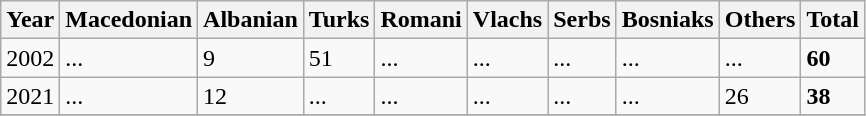<table class="wikitable">
<tr>
<th>Year</th>
<th>Macedonian</th>
<th>Albanian</th>
<th>Turks</th>
<th>Romani</th>
<th>Vlachs</th>
<th>Serbs</th>
<th>Bosniaks</th>
<th><abbr>Others</abbr></th>
<th>Total</th>
</tr>
<tr>
<td>2002</td>
<td>...</td>
<td>9</td>
<td>51</td>
<td>...</td>
<td>...</td>
<td>...</td>
<td>...</td>
<td>...</td>
<td><strong>60</strong></td>
</tr>
<tr>
<td>2021</td>
<td>...</td>
<td>12</td>
<td>...</td>
<td>...</td>
<td>...</td>
<td>...</td>
<td>...</td>
<td>26</td>
<td><strong>38</strong></td>
</tr>
<tr>
</tr>
</table>
